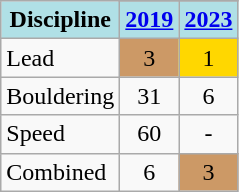<table class="wikitable" style="text-align: center">
<tr>
<th style="background: #b0e0e6" rowspan="2">Discipline</th>
</tr>
<tr>
<th style="background: #b0e0e6"><a href='#'>2019</a></th>
<th style="background: #b0e0e6"><a href='#'>2023</a></th>
</tr>
<tr>
<td align="left">Lead</td>
<td style="background: #cc9966">3</td>
<td style="background: gold">1</td>
</tr>
<tr>
<td align="left">Bouldering</td>
<td>31</td>
<td>6</td>
</tr>
<tr>
<td align="left">Speed</td>
<td>60</td>
<td>-</td>
</tr>
<tr>
<td align="left">Combined</td>
<td>6</td>
<td style="background: #cc9966">3</td>
</tr>
</table>
